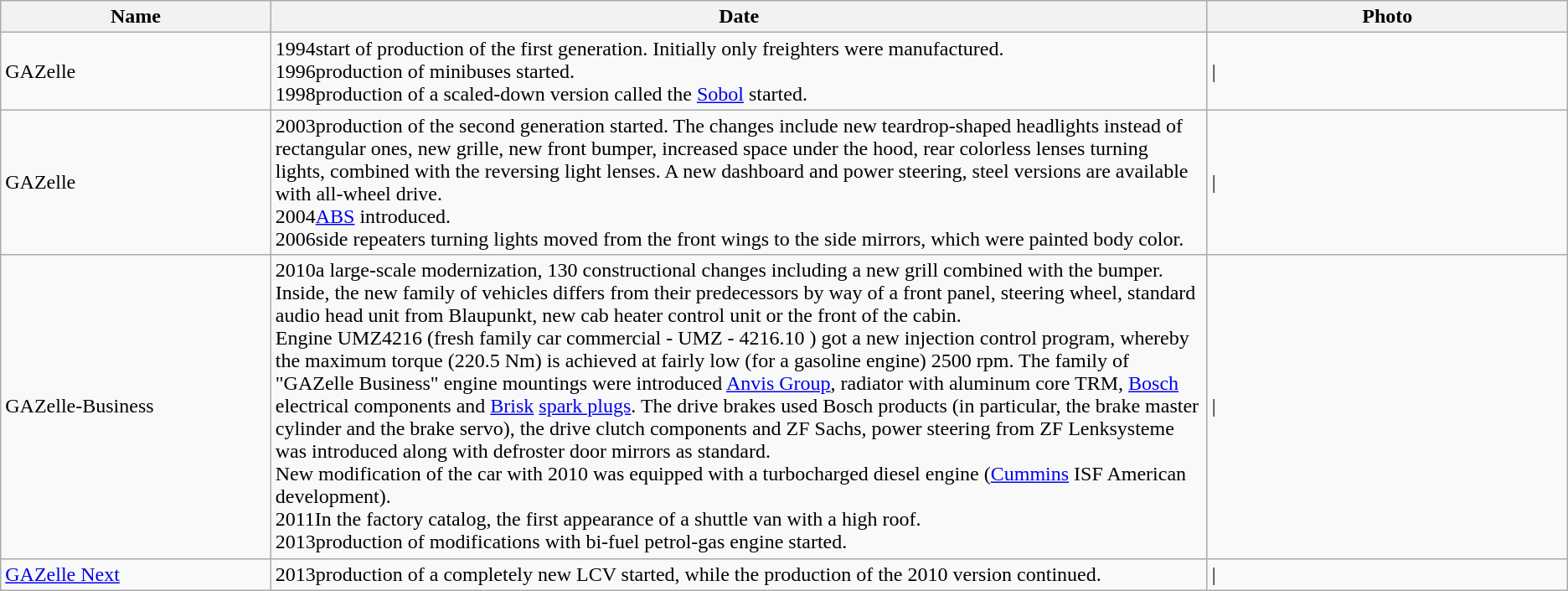<table class="wikitable">
<tr>
<th style="width:15%;">Name</th>
<th style="width:52%;">Date</th>
<th style="width:20%;">Photo</th>
</tr>
<tr>
<td>GAZelle</td>
<td>1994start of production of the first generation. Initially only freighters were manufactured.<br>1996production of minibuses started.<br>1998production of a scaled-down version called the <a href='#'>Sobol</a> started.</td>
<td>|</td>
</tr>
<tr>
<td>GAZelle</td>
<td>2003production of the second generation started. The changes include new teardrop-shaped headlights instead of rectangular ones, new grille, new front bumper, increased space under the hood, rear colorless lenses turning lights, combined with the reversing light lenses. A new dashboard and power steering, steel versions are available with all-wheel drive.<br>2004<a href='#'>ABS</a> introduced.<br>2006side repeaters turning lights moved from the front wings to the side mirrors, which were painted body color.</td>
<td> |</td>
</tr>
<tr>
<td>GAZelle-Business</td>
<td>2010a large-scale modernization, 130 constructional changes including a new grill combined with the bumper. Inside, the new family of vehicles differs from their predecessors by way of a front panel, steering wheel, standard audio head unit from Blaupunkt, new cab heater control unit or the front of the cabin.<br>Engine UMZ4216 (fresh family car commercial - UMZ - 4216.10 ) got a new injection control program, whereby the maximum torque (220.5 Nm) is achieved at fairly low (for a gasoline engine) 2500 rpm. The family of "GAZelle Business" engine mountings were introduced <a href='#'>Anvis Group</a>, radiator with aluminum core TRM, <a href='#'>Bosch</a> electrical components and <a href='#'>Brisk</a> <a href='#'>spark plugs</a>. The drive brakes used Bosch products (in particular, the brake master cylinder and the brake servo), the drive clutch components and ZF Sachs, power steering from ZF Lenksysteme was introduced along with defroster door mirrors as standard.<br>New modification of the car with 2010 was equipped with a turbocharged diesel engine (<a href='#'>Cummins</a> ISF American development).<br>2011In the factory catalog, the first appearance of a shuttle van with a high roof.<br>2013production of modifications with bi-fuel petrol-gas engine started.</td>
<td> |</td>
</tr>
<tr>
<td><a href='#'>GAZelle Next</a></td>
<td>2013production of a completely new LCV started, while the production of the 2010 version continued.</td>
<td> |</td>
</tr>
</table>
